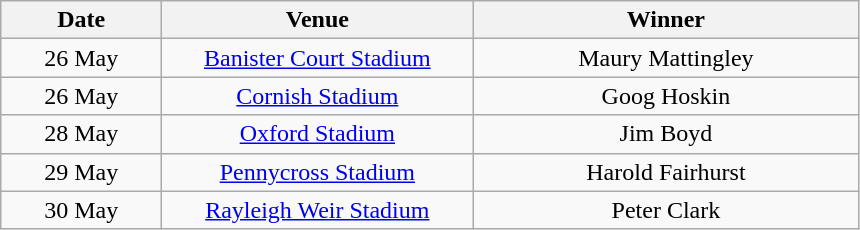<table class="wikitable" style="text-align:center">
<tr>
<th width=100>Date</th>
<th width=200>Venue</th>
<th width=250>Winner</th>
</tr>
<tr>
<td>26 May</td>
<td><a href='#'>Banister Court Stadium</a></td>
<td>Maury Mattingley</td>
</tr>
<tr>
<td>26 May</td>
<td><a href='#'>Cornish Stadium</a></td>
<td>Goog Hoskin</td>
</tr>
<tr>
<td>28 May</td>
<td><a href='#'>Oxford Stadium</a></td>
<td>Jim Boyd</td>
</tr>
<tr>
<td>29 May</td>
<td><a href='#'>Pennycross Stadium</a></td>
<td>Harold Fairhurst</td>
</tr>
<tr>
<td>30 May</td>
<td><a href='#'>Rayleigh Weir Stadium</a></td>
<td>Peter Clark</td>
</tr>
</table>
